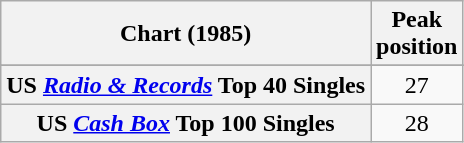<table class="wikitable sortable plainrowheaders" style="text-align:center">
<tr>
<th>Chart (1985)</th>
<th>Peak<br>position</th>
</tr>
<tr>
</tr>
<tr>
</tr>
<tr>
</tr>
<tr>
</tr>
<tr>
<th scope=row>US <em><a href='#'>Radio & Records</a></em> Top 40 Singles</th>
<td align="center">27</td>
</tr>
<tr>
<th scope=row>US <em><a href='#'>Cash Box</a></em> Top 100 Singles</th>
<td align="center">28</td>
</tr>
</table>
